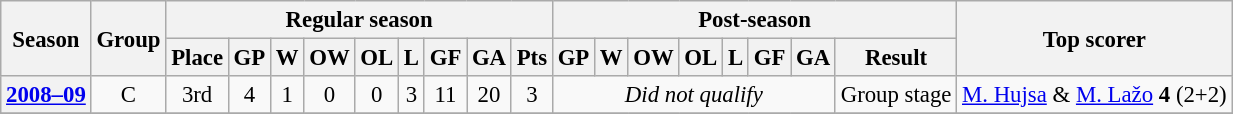<table class="wikitable collapsible" style="text-align: center; font-size: 95%">
<tr>
<th rowspan="2">Season</th>
<th rowspan="2">Group</th>
<th colspan="9">Regular season</th>
<th colspan="8">Post-season</th>
<th rowspan="2">Top scorer</th>
</tr>
<tr>
<th>Place</th>
<th>GP</th>
<th>W</th>
<th>OW</th>
<th>OL</th>
<th>L</th>
<th>GF</th>
<th>GA</th>
<th>Pts</th>
<th>GP</th>
<th>W</th>
<th>OW</th>
<th>OL</th>
<th>L</th>
<th>GF</th>
<th>GA</th>
<th>Result</th>
</tr>
<tr>
<th><a href='#'>2008–09</a></th>
<td>C</td>
<td>3rd</td>
<td>4</td>
<td>1</td>
<td>0</td>
<td>0</td>
<td>3</td>
<td>11</td>
<td>20</td>
<td>3</td>
<td colspan=7><em>Did not qualify</em></td>
<td align=left>Group stage</td>
<td align=left> <a href='#'>M. Hujsa</a> &  <a href='#'>M. Lažo</a> <strong>4</strong> (2+2)</td>
</tr>
<tr>
</tr>
</table>
